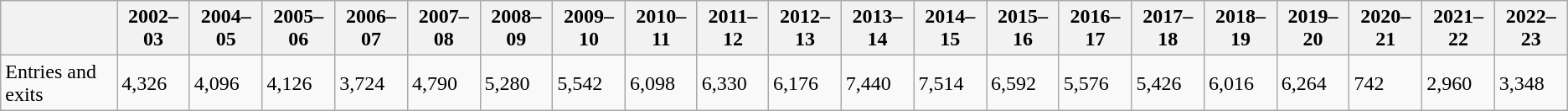<table class="wikitable">
<tr>
<th></th>
<th>2002–03</th>
<th>2004–05</th>
<th>2005–06</th>
<th>2006–07</th>
<th>2007–08</th>
<th>2008–09</th>
<th>2009–10</th>
<th>2010–11</th>
<th>2011–12</th>
<th>2012–13</th>
<th>2013–14</th>
<th>2014–15</th>
<th>2015–16</th>
<th>2016–17</th>
<th>2017–18</th>
<th>2018–19</th>
<th>2019–20</th>
<th>2020–21</th>
<th>2021–22</th>
<th>2022–23</th>
</tr>
<tr>
<td>Entries and exits</td>
<td>4,326</td>
<td>4,096</td>
<td>4,126</td>
<td>3,724</td>
<td>4,790</td>
<td>5,280</td>
<td>5,542</td>
<td>6,098</td>
<td>6,330</td>
<td>6,176</td>
<td>7,440</td>
<td>7,514</td>
<td>6,592</td>
<td>5,576</td>
<td>5,426</td>
<td>6,016</td>
<td>6,264</td>
<td>742</td>
<td>2,960</td>
<td>3,348</td>
</tr>
</table>
